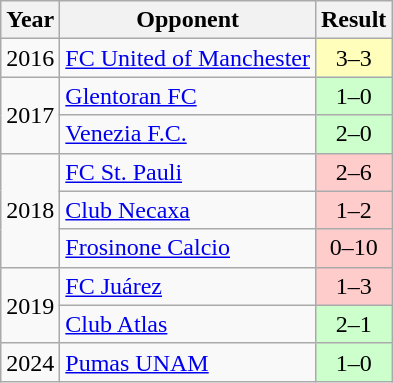<table class="sortable wikitable" style="text-align: center">
<tr>
<th>Year</th>
<th>Opponent</th>
<th>Result</th>
</tr>
<tr>
<td>2016</td>
<td style="text-align: left;"> <a href='#'>FC United of Manchester</a></td>
<td bgcolor=#FFFFBB>3–3</td>
</tr>
<tr>
<td rowspan=2>2017</td>
<td style="text-align: left;"> <a href='#'>Glentoran FC</a></td>
<td bgcolor=#ccffcc>1–0</td>
</tr>
<tr>
<td style="text-align: left;"> <a href='#'>Venezia F.C.</a></td>
<td bgcolor=#ccffcc>2–0</td>
</tr>
<tr>
<td rowspan=3>2018</td>
<td style="text-align: left;"> <a href='#'>FC St. Pauli</a></td>
<td bgcolor=#ffcccc>2–6</td>
</tr>
<tr>
<td style="text-align: left;"> <a href='#'>Club Necaxa</a></td>
<td bgcolor=#ffcccc>1–2</td>
</tr>
<tr>
<td style="text-align: left;"> <a href='#'>Frosinone Calcio</a></td>
<td bgcolor=#ffcccc>0–10</td>
</tr>
<tr>
<td rowspan=2>2019</td>
<td style="text-align: left;"> <a href='#'>FC Juárez</a></td>
<td bgcolor=#ffcccc>1–3</td>
</tr>
<tr>
<td style="text-align: left;"> <a href='#'>Club Atlas</a></td>
<td bgcolor=#ccffcc>2–1</td>
</tr>
<tr>
<td>2024</td>
<td style="text-align: left;"> <a href='#'>Pumas UNAM</a></td>
<td bgcolor=#ccffcc>1–0</td>
</tr>
</table>
